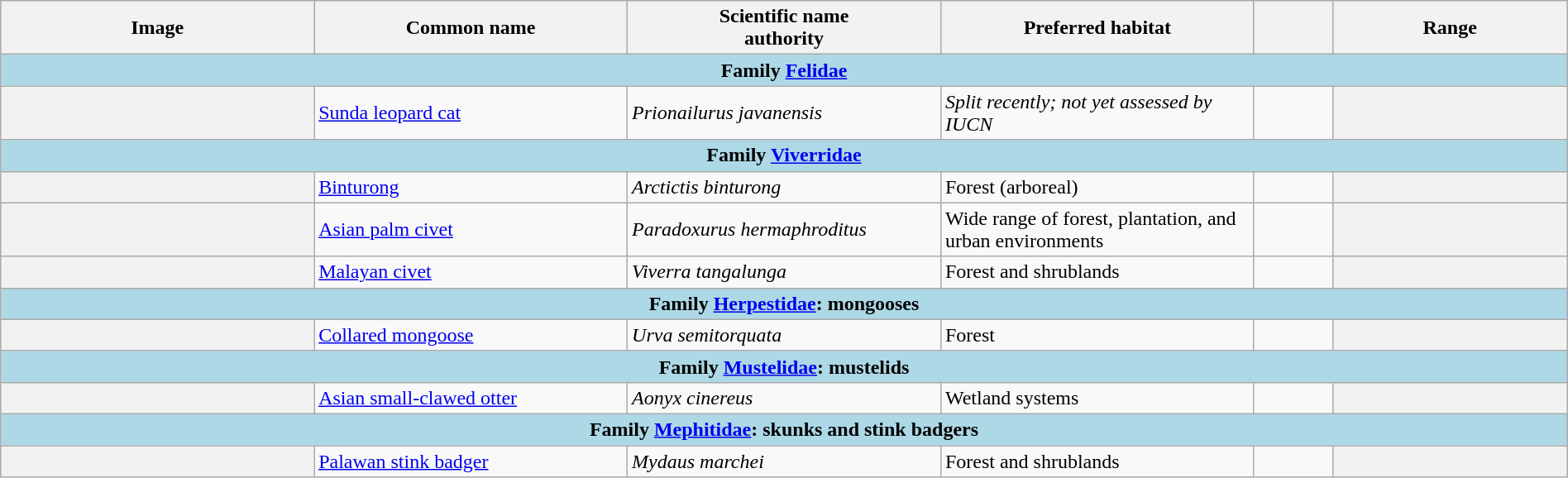<table width=100% class="wikitable unsortable plainrowheaders">
<tr>
<th width="20%" style="text-align: center;">Image</th>
<th width="20%">Common name</th>
<th width="20%">Scientific name<br>authority</th>
<th width="20%">Preferred habitat</th>
<th width="5%"></th>
<th width="15%">Range</th>
</tr>
<tr>
<td style="text-align:center;background:lightblue;" colspan=6><strong>Family <a href='#'>Felidae</a></strong></td>
</tr>
<tr>
<th style="text-align: center;"></th>
<td><a href='#'>Sunda leopard cat</a></td>
<td><em>Prionailurus javanensis</em><br></td>
<td><em>Split recently; not yet assessed by IUCN</em></td>
<td></td>
<th style="text-align: center;"></th>
</tr>
<tr>
<td style="text-align:center;background:lightblue;" colspan=6><strong>Family <a href='#'>Viverridae</a></strong></td>
</tr>
<tr>
<th style="text-align: center;"></th>
<td><a href='#'>Binturong</a></td>
<td><em>Arctictis binturong</em><br></td>
<td>Forest (arboreal)</td>
<td><br></td>
<th style="text-align: center;"></th>
</tr>
<tr>
<th style="text-align: center;"></th>
<td><a href='#'>Asian palm civet</a></td>
<td><em>Paradoxurus hermaphroditus</em><br></td>
<td>Wide range of forest, plantation, and urban environments</td>
<td><br></td>
<th style="text-align: center;"></th>
</tr>
<tr>
<th style="text-align: center;"></th>
<td><a href='#'>Malayan civet</a></td>
<td><em>Viverra tangalunga</em><br></td>
<td>Forest and shrublands</td>
<td><br></td>
<th style="text-align: center;"></th>
</tr>
<tr>
<td style="text-align:center;background:lightblue;" colspan=6><strong>Family <a href='#'>Herpestidae</a>: mongooses</strong></td>
</tr>
<tr>
<th style="text-align: center;"></th>
<td><a href='#'>Collared mongoose</a></td>
<td><em>Urva semitorquata</em><br></td>
<td>Forest</td>
<td><br></td>
<th style="text-align: center;"></th>
</tr>
<tr>
<td style="text-align:center;background:lightblue;" colspan=6><strong>Family <a href='#'>Mustelidae</a>: mustelids</strong></td>
</tr>
<tr>
<th style="text-align: center;"></th>
<td><a href='#'>Asian small-clawed otter</a></td>
<td><em>Aonyx cinereus</em><br></td>
<td>Wetland systems</td>
<td><br></td>
<th style="text-align: center;"></th>
</tr>
<tr>
<td style="text-align:center;background:lightblue;" colspan=6><strong>Family <a href='#'>Mephitidae</a>: skunks and stink badgers</strong></td>
</tr>
<tr>
<th style="text-align: center;"></th>
<td><a href='#'>Palawan stink badger</a></td>
<td><em>Mydaus marchei</em><br></td>
<td>Forest and shrublands</td>
<td><br></td>
<th style="text-align: center;"></th>
</tr>
</table>
